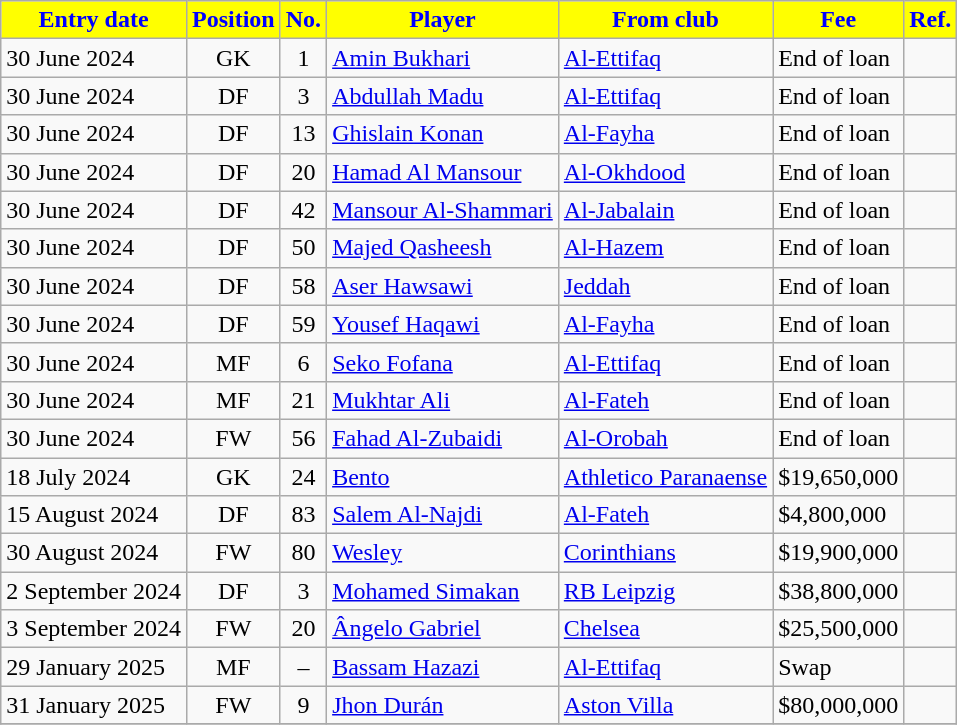<table class="wikitable sortable">
<tr>
<th style="background:yellow; color:blue;"><strong>Entry date</strong></th>
<th style="background:yellow; color:blue;"><strong>Position</strong></th>
<th style="background:yellow; color:blue;"><strong>No.</strong></th>
<th style="background:yellow; color:blue;"><strong>Player</strong></th>
<th style="background:yellow; color:blue;"><strong>From club</strong></th>
<th style="background:yellow; color:blue;"><strong>Fee</strong></th>
<th style="background:yellow; color:blue;"><strong>Ref.</strong></th>
</tr>
<tr>
<td>30 June 2024</td>
<td style="text-align:center;">GK</td>
<td style="text-align:center;">1</td>
<td style="text-align:left;"> <a href='#'>Amin Bukhari</a></td>
<td style="text-align:left;"> <a href='#'>Al-Ettifaq</a></td>
<td>End of loan</td>
<td></td>
</tr>
<tr>
<td>30 June 2024</td>
<td style="text-align:center;">DF</td>
<td style="text-align:center;">3</td>
<td style="text-align:left;"> <a href='#'>Abdullah Madu</a></td>
<td style="text-align:left;"> <a href='#'>Al-Ettifaq</a></td>
<td>End of loan</td>
<td></td>
</tr>
<tr>
<td>30 June 2024</td>
<td style="text-align:center;">DF</td>
<td style="text-align:center;">13</td>
<td style="text-align:left;"> <a href='#'>Ghislain Konan</a></td>
<td style="text-align:left;"> <a href='#'>Al-Fayha</a></td>
<td>End of loan</td>
<td></td>
</tr>
<tr>
<td>30 June 2024</td>
<td style="text-align:center;">DF</td>
<td style="text-align:center;">20</td>
<td style="text-align:left;"> <a href='#'>Hamad Al Mansour</a></td>
<td style="text-align:left;"> <a href='#'>Al-Okhdood</a></td>
<td>End of loan</td>
<td></td>
</tr>
<tr>
<td>30 June 2024</td>
<td style="text-align:center;">DF</td>
<td style="text-align:center;">42</td>
<td style="text-align:left;"> <a href='#'>Mansour Al-Shammari</a></td>
<td style="text-align:left;"> <a href='#'>Al-Jabalain</a></td>
<td>End of loan</td>
<td></td>
</tr>
<tr>
<td>30 June 2024</td>
<td style="text-align:center;">DF</td>
<td style="text-align:center;">50</td>
<td style="text-align:left;"> <a href='#'>Majed Qasheesh</a></td>
<td style="text-align:left;"> <a href='#'>Al-Hazem</a></td>
<td>End of loan</td>
<td></td>
</tr>
<tr>
<td>30 June 2024</td>
<td style="text-align:center;">DF</td>
<td style="text-align:center;">58</td>
<td style="text-align:left;"> <a href='#'>Aser Hawsawi</a></td>
<td style="text-align:left;"> <a href='#'>Jeddah</a></td>
<td>End of loan</td>
<td></td>
</tr>
<tr>
<td>30 June 2024</td>
<td style="text-align:center;">DF</td>
<td style="text-align:center;">59</td>
<td style="text-align:left;"> <a href='#'>Yousef Haqawi</a></td>
<td style="text-align:left;"> <a href='#'>Al-Fayha</a></td>
<td>End of loan</td>
<td></td>
</tr>
<tr>
<td>30 June 2024</td>
<td style="text-align:center;">MF</td>
<td style="text-align:center;">6</td>
<td style="text-align:left;"> <a href='#'>Seko Fofana</a></td>
<td style="text-align:left;"> <a href='#'>Al-Ettifaq</a></td>
<td>End of loan</td>
<td></td>
</tr>
<tr>
<td>30 June 2024</td>
<td style="text-align:center;">MF</td>
<td style="text-align:center;">21</td>
<td style="text-align:left;"> <a href='#'>Mukhtar Ali</a></td>
<td style="text-align:left;"> <a href='#'>Al-Fateh</a></td>
<td>End of loan</td>
<td></td>
</tr>
<tr>
<td>30 June 2024</td>
<td style="text-align:center;">FW</td>
<td style="text-align:center;">56</td>
<td style="text-align:left;"> <a href='#'>Fahad Al-Zubaidi</a></td>
<td style="text-align:left;"> <a href='#'>Al-Orobah</a></td>
<td>End of loan</td>
<td></td>
</tr>
<tr>
<td>18 July 2024</td>
<td style="text-align:center;">GK</td>
<td style="text-align:center;">24</td>
<td style="text-align:left;"> <a href='#'>Bento</a></td>
<td style="text-align:left;"> <a href='#'>Athletico Paranaense</a></td>
<td>$19,650,000</td>
<td></td>
</tr>
<tr>
<td>15 August 2024</td>
<td style="text-align:center;">DF</td>
<td style="text-align:center;">83</td>
<td style="text-align:left;"> <a href='#'>Salem Al-Najdi</a></td>
<td style="text-align:left;"> <a href='#'>Al-Fateh</a></td>
<td>$4,800,000</td>
<td></td>
</tr>
<tr>
<td>30 August 2024</td>
<td style="text-align:center;">FW</td>
<td style="text-align:center;">80</td>
<td style="text-align:left;"> <a href='#'>Wesley</a></td>
<td style="text-align:left;"> <a href='#'>Corinthians</a></td>
<td>$19,900,000</td>
<td></td>
</tr>
<tr>
<td>2 September 2024</td>
<td style="text-align:center;">DF</td>
<td style="text-align:center;">3</td>
<td style="text-align:left;"> <a href='#'>Mohamed Simakan</a></td>
<td style="text-align:left;"> <a href='#'>RB Leipzig</a></td>
<td>$38,800,000</td>
<td></td>
</tr>
<tr>
<td>3 September 2024</td>
<td style="text-align:center;">FW</td>
<td style="text-align:center;">20</td>
<td style="text-align:left;"> <a href='#'>Ângelo Gabriel</a></td>
<td style="text-align:left;"> <a href='#'>Chelsea</a></td>
<td>$25,500,000</td>
<td></td>
</tr>
<tr>
<td>29 January 2025</td>
<td style="text-align:center;">MF</td>
<td style="text-align:center;">–</td>
<td style="text-align:left;"> <a href='#'>Bassam Hazazi</a></td>
<td style="text-align:left;"> <a href='#'>Al-Ettifaq</a></td>
<td>Swap</td>
<td></td>
</tr>
<tr>
<td>31 January 2025</td>
<td style="text-align:center;">FW</td>
<td style="text-align:center;">9</td>
<td style="text-align:left;"> <a href='#'>Jhon Durán</a></td>
<td style="text-align:left;"> <a href='#'>Aston Villa</a></td>
<td>$80,000,000</td>
<td></td>
</tr>
<tr>
</tr>
</table>
